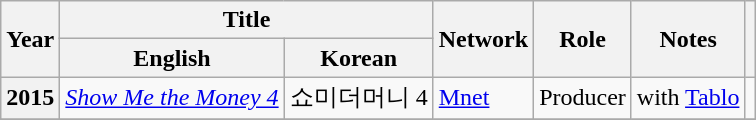<table class="wikitable sortable plainrowheaders">
<tr>
<th scope="col" rowspan="2">Year</th>
<th scope="col" colspan="2">Title</th>
<th scope="col" rowspan="2">Network</th>
<th scope="col" rowspan="2">Role</th>
<th scope="col" rowspan="2">Notes</th>
<th scope="col" rowspan="2" class="unsortable"></th>
</tr>
<tr>
<th scope="col">English</th>
<th scope="col">Korean</th>
</tr>
<tr>
<th scope="row">2015</th>
<td><em><a href='#'>Show Me the Money 4</a></em></td>
<td>쇼미더머니 4</td>
<td><a href='#'>Mnet</a></td>
<td>Producer</td>
<td>with <a href='#'>Tablo</a></td>
<td style="text-align:center"></td>
</tr>
<tr>
</tr>
</table>
